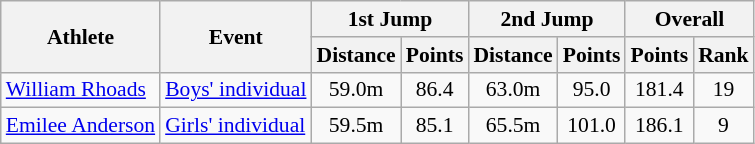<table class="wikitable" style="font-size:90%;">
<tr>
<th rowspan="2">Athlete</th>
<th rowspan="2">Event</th>
<th colspan="2">1st Jump</th>
<th colspan="2">2nd Jump</th>
<th colspan="2">Overall</th>
</tr>
<tr>
<th>Distance</th>
<th>Points</th>
<th>Distance</th>
<th>Points</th>
<th>Points</th>
<th>Rank</th>
</tr>
<tr>
<td><a href='#'>William Rhoads</a></td>
<td><a href='#'>Boys' individual</a></td>
<td align="center">59.0m</td>
<td align="center">86.4</td>
<td align="center">63.0m</td>
<td align="center">95.0</td>
<td align="center">181.4</td>
<td align="center">19</td>
</tr>
<tr>
<td><a href='#'>Emilee Anderson</a></td>
<td><a href='#'>Girls' individual</a></td>
<td align="center">59.5m</td>
<td align="center">85.1</td>
<td align="center">65.5m</td>
<td align="center">101.0</td>
<td align="center">186.1</td>
<td align="center">9</td>
</tr>
</table>
